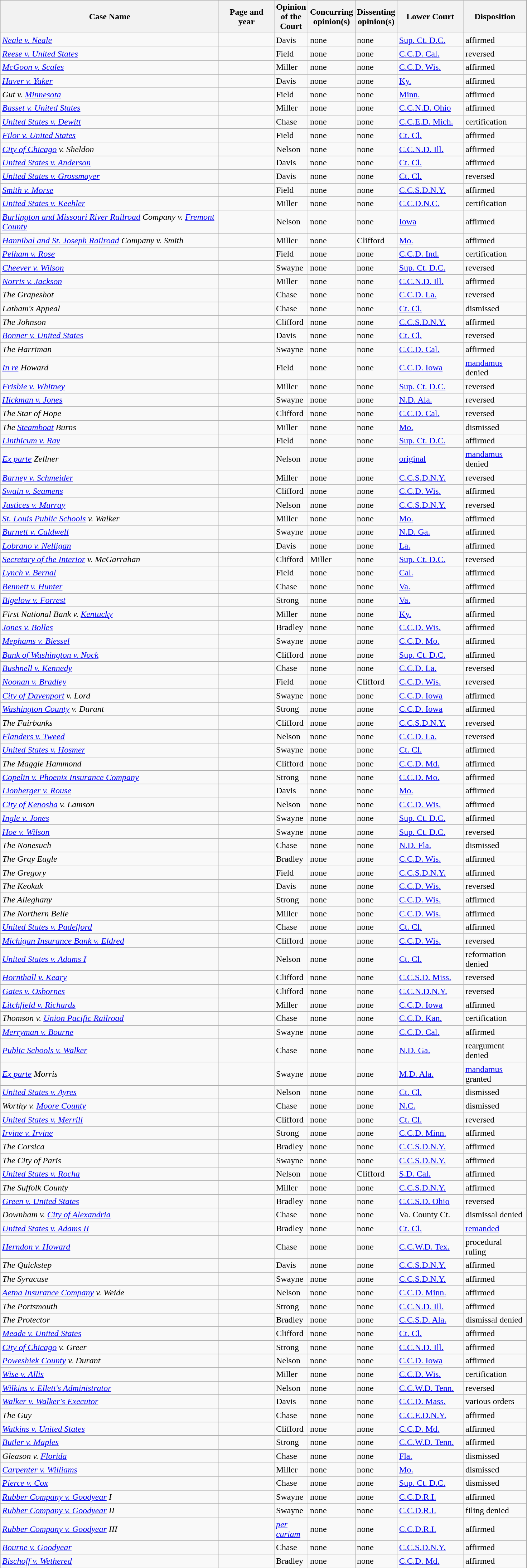<table class="wikitable sortable">
<tr>
<th scope="col" style="width: 400px;">Case Name</th>
<th scope="col" style="width: 95px;">Page and year</th>
<th scope="col" style="width: 10px;">Opinion of the Court</th>
<th scope="col" style="width: 10px;">Concurring opinion(s)</th>
<th scope="col" style="width: 10px;">Dissenting opinion(s)</th>
<th scope="col" style="width: 116px;">Lower Court</th>
<th scope="col" style="width: 110px;">Disposition</th>
</tr>
<tr>
<td><em><a href='#'>Neale v. Neale</a></em></td>
<td align="right"></td>
<td>Davis</td>
<td>none</td>
<td>none</td>
<td><a href='#'>Sup. Ct. D.C.</a></td>
<td>affirmed</td>
</tr>
<tr>
<td><em><a href='#'>Reese v. United States</a></em></td>
<td align="right"></td>
<td>Field</td>
<td>none</td>
<td>none</td>
<td><a href='#'>C.C.D. Cal.</a></td>
<td>reversed</td>
</tr>
<tr>
<td><em><a href='#'>McGoon v. Scales</a></em></td>
<td align="right"></td>
<td>Miller</td>
<td>none</td>
<td>none</td>
<td><a href='#'>C.C.D. Wis.</a></td>
<td>affirmed</td>
</tr>
<tr>
<td><em><a href='#'>Haver v. Yaker</a></em></td>
<td align="right"></td>
<td>Davis</td>
<td>none</td>
<td>none</td>
<td><a href='#'>Ky.</a></td>
<td>affirmed</td>
</tr>
<tr>
<td><em>Gut v. <a href='#'>Minnesota</a></em></td>
<td align="right"></td>
<td>Field</td>
<td>none</td>
<td>none</td>
<td><a href='#'>Minn.</a></td>
<td>affirmed</td>
</tr>
<tr>
<td><em><a href='#'>Basset v. United States</a></em></td>
<td align="right"></td>
<td>Miller</td>
<td>none</td>
<td>none</td>
<td><a href='#'>C.C.N.D. Ohio</a></td>
<td>affirmed</td>
</tr>
<tr>
<td><em><a href='#'>United States v. Dewitt</a></em></td>
<td align="right"></td>
<td>Chase</td>
<td>none</td>
<td>none</td>
<td><a href='#'>C.C.E.D. Mich.</a></td>
<td>certification</td>
</tr>
<tr>
<td><em><a href='#'>Filor v. United States</a></em></td>
<td align="right"></td>
<td>Field</td>
<td>none</td>
<td>none</td>
<td><a href='#'>Ct. Cl.</a></td>
<td>affirmed</td>
</tr>
<tr>
<td><em><a href='#'>City of Chicago</a> v. Sheldon</em></td>
<td align="right"></td>
<td>Nelson</td>
<td>none</td>
<td>none</td>
<td><a href='#'>C.C.N.D. Ill.</a></td>
<td>affirmed</td>
</tr>
<tr>
<td><em><a href='#'>United States v. Anderson</a></em></td>
<td align="right"></td>
<td>Davis</td>
<td>none</td>
<td>none</td>
<td><a href='#'>Ct. Cl.</a></td>
<td>affirmed</td>
</tr>
<tr>
<td><em><a href='#'>United States v. Grossmayer</a></em></td>
<td align="right"></td>
<td>Davis</td>
<td>none</td>
<td>none</td>
<td><a href='#'>Ct. Cl.</a></td>
<td>reversed</td>
</tr>
<tr>
<td><em><a href='#'>Smith v. Morse</a></em></td>
<td align="right"></td>
<td>Field</td>
<td>none</td>
<td>none</td>
<td><a href='#'>C.C.S.D.N.Y.</a></td>
<td>affirmed</td>
</tr>
<tr>
<td><em><a href='#'>United States v. Keehler</a></em></td>
<td align="right"></td>
<td>Miller</td>
<td>none</td>
<td>none</td>
<td><a href='#'>C.C.D.N.C.</a></td>
<td>certification</td>
</tr>
<tr>
<td><em><a href='#'>Burlington and Missouri River Railroad</a> Company v. <a href='#'>Fremont County</a></em></td>
<td align="right"></td>
<td>Nelson</td>
<td>none</td>
<td>none</td>
<td><a href='#'>Iowa</a></td>
<td>affirmed</td>
</tr>
<tr>
<td><em><a href='#'>Hannibal and St. Joseph Railroad</a> Company v. Smith</em></td>
<td align="right"></td>
<td>Miller</td>
<td>none</td>
<td>Clifford</td>
<td><a href='#'>Mo.</a></td>
<td>affirmed</td>
</tr>
<tr>
<td><em><a href='#'>Pelham v. Rose</a></em></td>
<td align="right"></td>
<td>Field</td>
<td>none</td>
<td>none</td>
<td><a href='#'>C.C.D. Ind.</a></td>
<td>certification</td>
</tr>
<tr>
<td><em><a href='#'>Cheever v. Wilson</a></em></td>
<td align="right"></td>
<td>Swayne</td>
<td>none</td>
<td>none</td>
<td><a href='#'>Sup. Ct. D.C.</a></td>
<td>reversed</td>
</tr>
<tr>
<td><em><a href='#'>Norris v. Jackson</a></em></td>
<td align="right"></td>
<td>Miller</td>
<td>none</td>
<td>none</td>
<td><a href='#'>C.C.N.D. Ill.</a></td>
<td>affirmed</td>
</tr>
<tr>
<td><em>The Grapeshot</em></td>
<td align="right"></td>
<td>Chase</td>
<td>none</td>
<td>none</td>
<td><a href='#'>C.C.D. La.</a></td>
<td>reversed</td>
</tr>
<tr>
<td><em>Latham's Appeal</em></td>
<td align="right"></td>
<td>Chase</td>
<td>none</td>
<td>none</td>
<td><a href='#'>Ct. Cl.</a></td>
<td>dismissed</td>
</tr>
<tr>
<td><em>The Johnson</em></td>
<td align="right"></td>
<td>Clifford</td>
<td>none</td>
<td>none</td>
<td><a href='#'>C.C.S.D.N.Y.</a></td>
<td>affirmed</td>
</tr>
<tr>
<td><em><a href='#'>Bonner v. United States</a></em></td>
<td align="right"></td>
<td>Davis</td>
<td>none</td>
<td>none</td>
<td><a href='#'>Ct. Cl.</a></td>
<td>reversed</td>
</tr>
<tr>
<td><em>The Harriman</em></td>
<td align="right"></td>
<td>Swayne</td>
<td>none</td>
<td>none</td>
<td><a href='#'>C.C.D. Cal.</a></td>
<td>affirmed</td>
</tr>
<tr>
<td><em><a href='#'>In re</a> Howard</em></td>
<td align="right"></td>
<td>Field</td>
<td>none</td>
<td>none</td>
<td><a href='#'>C.C.D. Iowa</a></td>
<td><a href='#'>mandamus</a> denied</td>
</tr>
<tr>
<td><em><a href='#'>Frisbie v. Whitney</a></em></td>
<td align="right"></td>
<td>Miller</td>
<td>none</td>
<td>none</td>
<td><a href='#'>Sup. Ct. D.C.</a></td>
<td>reversed</td>
</tr>
<tr>
<td><em><a href='#'>Hickman v. Jones</a></em></td>
<td align="right"></td>
<td>Swayne</td>
<td>none</td>
<td>none</td>
<td><a href='#'>N.D. Ala.</a></td>
<td>reversed</td>
</tr>
<tr>
<td><em>The Star of Hope</em></td>
<td align="right"></td>
<td>Clifford</td>
<td>none</td>
<td>none</td>
<td><a href='#'>C.C.D. Cal.</a></td>
<td>reversed</td>
</tr>
<tr>
<td><em>The <a href='#'>Steamboat</a> Burns</em></td>
<td align="right"></td>
<td>Miller</td>
<td>none</td>
<td>none</td>
<td><a href='#'>Mo.</a></td>
<td>dismissed</td>
</tr>
<tr>
<td><em><a href='#'>Linthicum v. Ray</a></em></td>
<td align="right"></td>
<td>Field</td>
<td>none</td>
<td>none</td>
<td><a href='#'>Sup. Ct. D.C.</a></td>
<td>affirmed</td>
</tr>
<tr>
<td><em><a href='#'>Ex parte</a> Zellner</em></td>
<td align="right"></td>
<td>Nelson</td>
<td>none</td>
<td>none</td>
<td><a href='#'>original</a></td>
<td><a href='#'>mandamus</a> denied</td>
</tr>
<tr>
<td><em><a href='#'>Barney v. Schmeider</a></em></td>
<td align="right"></td>
<td>Miller</td>
<td>none</td>
<td>none</td>
<td><a href='#'>C.C.S.D.N.Y.</a></td>
<td>reversed</td>
</tr>
<tr>
<td><em><a href='#'>Swain v. Seamens</a></em></td>
<td align="right"></td>
<td>Clifford</td>
<td>none</td>
<td>none</td>
<td><a href='#'>C.C.D. Wis.</a></td>
<td>affirmed</td>
</tr>
<tr>
<td><em><a href='#'>Justices v. Murray</a></em></td>
<td align="right"></td>
<td>Nelson</td>
<td>none</td>
<td>none</td>
<td><a href='#'>C.C.S.D.N.Y.</a></td>
<td>reversed</td>
</tr>
<tr>
<td><em><a href='#'>St. Louis Public Schools</a> v. Walker</em></td>
<td align="right"></td>
<td>Miller</td>
<td>none</td>
<td>none</td>
<td><a href='#'>Mo.</a></td>
<td>affirmed</td>
</tr>
<tr>
<td><em><a href='#'>Burnett v. Caldwell</a></em></td>
<td align="right"></td>
<td>Swayne</td>
<td>none</td>
<td>none</td>
<td><a href='#'>N.D. Ga.</a></td>
<td>affirmed</td>
</tr>
<tr>
<td><em><a href='#'>Lobrano v. Nelligan</a></em></td>
<td align="right"></td>
<td>Davis</td>
<td>none</td>
<td>none</td>
<td><a href='#'>La.</a></td>
<td>affirmed</td>
</tr>
<tr>
<td><em><a href='#'>Secretary of the Interior</a> v. McGarrahan</em></td>
<td align="right"></td>
<td>Clifford</td>
<td>Miller</td>
<td>none</td>
<td><a href='#'>Sup. Ct. D.C.</a></td>
<td>reversed</td>
</tr>
<tr>
<td><em><a href='#'>Lynch v. Bernal</a></em></td>
<td align="right"></td>
<td>Field</td>
<td>none</td>
<td>none</td>
<td><a href='#'>Cal.</a></td>
<td>affirmed</td>
</tr>
<tr>
<td><em><a href='#'>Bennett v. Hunter</a></em></td>
<td align="right"></td>
<td>Chase</td>
<td>none</td>
<td>none</td>
<td><a href='#'>Va.</a></td>
<td>affirmed</td>
</tr>
<tr>
<td><em><a href='#'>Bigelow v. Forrest</a></em></td>
<td align="right"></td>
<td>Strong</td>
<td>none</td>
<td>none</td>
<td><a href='#'>Va.</a></td>
<td>affirmed</td>
</tr>
<tr>
<td><em>First National Bank v. <a href='#'>Kentucky</a></em></td>
<td align="right"></td>
<td>Miller</td>
<td>none</td>
<td>none</td>
<td><a href='#'>Ky.</a></td>
<td>affirmed</td>
</tr>
<tr>
<td><em><a href='#'>Jones v. Bolles</a></em></td>
<td align="right"></td>
<td>Bradley</td>
<td>none</td>
<td>none</td>
<td><a href='#'>C.C.D. Wis.</a></td>
<td>affirmed</td>
</tr>
<tr>
<td><em><a href='#'>Mephams v. Biessel</a></em></td>
<td align="right"></td>
<td>Swayne</td>
<td>none</td>
<td>none</td>
<td><a href='#'>C.C.D. Mo.</a></td>
<td>affirmed</td>
</tr>
<tr>
<td><em><a href='#'>Bank of Washington v. Nock</a></em></td>
<td align="right"></td>
<td>Clifford</td>
<td>none</td>
<td>none</td>
<td><a href='#'>Sup. Ct. D.C.</a></td>
<td>affirmed</td>
</tr>
<tr>
<td><em><a href='#'>Bushnell v. Kennedy</a></em></td>
<td align="right"></td>
<td>Chase</td>
<td>none</td>
<td>none</td>
<td><a href='#'>C.C.D. La.</a></td>
<td>reversed</td>
</tr>
<tr>
<td><em><a href='#'>Noonan v. Bradley</a></em></td>
<td align="right"></td>
<td>Field</td>
<td>none</td>
<td>Clifford</td>
<td><a href='#'>C.C.D. Wis.</a></td>
<td>reversed</td>
</tr>
<tr>
<td><em><a href='#'>City of Davenport</a> v. Lord</em></td>
<td align="right"></td>
<td>Swayne</td>
<td>none</td>
<td>none</td>
<td><a href='#'>C.C.D. Iowa</a></td>
<td>affirmed</td>
</tr>
<tr>
<td><em><a href='#'>Washington County</a> v. Durant</em></td>
<td align="right"></td>
<td>Strong</td>
<td>none</td>
<td>none</td>
<td><a href='#'>C.C.D. Iowa</a></td>
<td>affirmed</td>
</tr>
<tr>
<td><em>The Fairbanks</em></td>
<td align="right"></td>
<td>Clifford</td>
<td>none</td>
<td>none</td>
<td><a href='#'>C.C.S.D.N.Y.</a></td>
<td>reversed</td>
</tr>
<tr>
<td><em><a href='#'>Flanders v. Tweed</a></em></td>
<td align="right"></td>
<td>Nelson</td>
<td>none</td>
<td>none</td>
<td><a href='#'>C.C.D. La.</a></td>
<td>reversed</td>
</tr>
<tr>
<td><em><a href='#'>United States v. Hosmer</a></em></td>
<td align="right"></td>
<td>Swayne</td>
<td>none</td>
<td>none</td>
<td><a href='#'>Ct. Cl.</a></td>
<td>affirmed</td>
</tr>
<tr>
<td><em>The Maggie Hammond</em></td>
<td align="right"></td>
<td>Clifford</td>
<td>none</td>
<td>none</td>
<td><a href='#'>C.C.D. Md.</a></td>
<td>affirmed</td>
</tr>
<tr>
<td><em><a href='#'>Copelin v. Phoenix Insurance Company</a></em></td>
<td align="right"></td>
<td>Strong</td>
<td>none</td>
<td>none</td>
<td><a href='#'>C.C.D. Mo.</a></td>
<td>affirmed</td>
</tr>
<tr>
<td><em><a href='#'>Lionberger v. Rouse</a></em></td>
<td align="right"></td>
<td>Davis</td>
<td>none</td>
<td>none</td>
<td><a href='#'>Mo.</a></td>
<td>affirmed</td>
</tr>
<tr>
<td><em><a href='#'>City of Kenosha</a> v. Lamson</em></td>
<td align="right"></td>
<td>Nelson</td>
<td>none</td>
<td>none</td>
<td><a href='#'>C.C.D. Wis.</a></td>
<td>affirmed</td>
</tr>
<tr>
<td><em><a href='#'>Ingle v. Jones</a></em></td>
<td align="right"></td>
<td>Swayne</td>
<td>none</td>
<td>none</td>
<td><a href='#'>Sup. Ct. D.C.</a></td>
<td>affirmed</td>
</tr>
<tr>
<td><em><a href='#'>Hoe v. Wilson</a></em></td>
<td align="right"></td>
<td>Swayne</td>
<td>none</td>
<td>none</td>
<td><a href='#'>Sup. Ct. D.C.</a></td>
<td>reversed</td>
</tr>
<tr>
<td><em>The Nonesuch</em></td>
<td align="right"></td>
<td>Chase</td>
<td>none</td>
<td>none</td>
<td><a href='#'>N.D. Fla.</a></td>
<td>dismissed</td>
</tr>
<tr>
<td><em>The Gray Eagle</em></td>
<td align="right"></td>
<td>Bradley</td>
<td>none</td>
<td>none</td>
<td><a href='#'>C.C.D. Wis.</a></td>
<td>affirmed</td>
</tr>
<tr>
<td><em>The Gregory</em></td>
<td align="right"></td>
<td>Field</td>
<td>none</td>
<td>none</td>
<td><a href='#'>C.C.S.D.N.Y.</a></td>
<td>affirmed</td>
</tr>
<tr>
<td><em>The Keokuk</em></td>
<td align="right"></td>
<td>Davis</td>
<td>none</td>
<td>none</td>
<td><a href='#'>C.C.D. Wis.</a></td>
<td>reversed</td>
</tr>
<tr>
<td><em>The Alleghany</em></td>
<td align="right"></td>
<td>Strong</td>
<td>none</td>
<td>none</td>
<td><a href='#'>C.C.D. Wis.</a></td>
<td>affirmed</td>
</tr>
<tr>
<td><em>The Northern Belle</em></td>
<td align="right"></td>
<td>Miller</td>
<td>none</td>
<td>none</td>
<td><a href='#'>C.C.D. Wis.</a></td>
<td>affirmed</td>
</tr>
<tr>
<td><em><a href='#'>United States v. Padelford</a></em></td>
<td align="right"></td>
<td>Chase</td>
<td>none</td>
<td>none</td>
<td><a href='#'>Ct. Cl.</a></td>
<td>affirmed</td>
</tr>
<tr>
<td><em><a href='#'>Michigan Insurance Bank v. Eldred</a></em></td>
<td align="right"></td>
<td>Clifford</td>
<td>none</td>
<td>none</td>
<td><a href='#'>C.C.D. Wis.</a></td>
<td>reversed</td>
</tr>
<tr>
<td><em><a href='#'>United States v. Adams I</a></em></td>
<td align="right"></td>
<td>Nelson</td>
<td>none</td>
<td>none</td>
<td><a href='#'>Ct. Cl.</a></td>
<td>reformation denied</td>
</tr>
<tr>
<td><em><a href='#'>Hornthall v. Keary</a></em></td>
<td align="right"></td>
<td>Clifford</td>
<td>none</td>
<td>none</td>
<td><a href='#'>C.C.S.D. Miss.</a></td>
<td>reversed</td>
</tr>
<tr>
<td><em><a href='#'>Gates v. Osbornes</a></em></td>
<td align="right"></td>
<td>Clifford</td>
<td>none</td>
<td>none</td>
<td><a href='#'>C.C.N.D.N.Y.</a></td>
<td>reversed</td>
</tr>
<tr>
<td><em><a href='#'>Litchfield v. Richards</a></em></td>
<td align="right"></td>
<td>Miller</td>
<td>none</td>
<td>none</td>
<td><a href='#'>C.C.D. Iowa</a></td>
<td>affirmed</td>
</tr>
<tr>
<td><em>Thomson v. <a href='#'>Union Pacific Railroad</a></em></td>
<td align="right"></td>
<td>Chase</td>
<td>none</td>
<td>none</td>
<td><a href='#'>C.C.D. Kan.</a></td>
<td>certification</td>
</tr>
<tr>
<td><em><a href='#'>Merryman v. Bourne</a></em></td>
<td align="right"></td>
<td>Swayne</td>
<td>none</td>
<td>none</td>
<td><a href='#'>C.C.D. Cal.</a></td>
<td>affirmed</td>
</tr>
<tr>
<td><em><a href='#'>Public Schools v. Walker</a></em></td>
<td align="right"></td>
<td>Chase</td>
<td>none</td>
<td>none</td>
<td><a href='#'>N.D. Ga.</a></td>
<td>reargument denied</td>
</tr>
<tr>
<td><em><a href='#'>Ex parte</a> Morris</em></td>
<td align="right"></td>
<td>Swayne</td>
<td>none</td>
<td>none</td>
<td><a href='#'>M.D. Ala.</a></td>
<td><a href='#'>mandamus</a> granted</td>
</tr>
<tr>
<td><em><a href='#'>United States v. Ayres</a></em></td>
<td align="right"></td>
<td>Nelson</td>
<td>none</td>
<td>none</td>
<td><a href='#'>Ct. Cl.</a></td>
<td>dismissed</td>
</tr>
<tr>
<td><em>Worthy v. <a href='#'>Moore County</a></em></td>
<td align="right"></td>
<td>Chase</td>
<td>none</td>
<td>none</td>
<td><a href='#'>N.C.</a></td>
<td>dismissed</td>
</tr>
<tr>
<td><em><a href='#'>United States v. Merrill</a></em></td>
<td align="right"></td>
<td>Clifford</td>
<td>none</td>
<td>none</td>
<td><a href='#'>Ct. Cl.</a></td>
<td>reversed</td>
</tr>
<tr>
<td><em><a href='#'>Irvine v. Irvine</a></em></td>
<td align="right"></td>
<td>Strong</td>
<td>none</td>
<td>none</td>
<td><a href='#'>C.C.D. Minn.</a></td>
<td>affirmed</td>
</tr>
<tr>
<td><em>The Corsica</em></td>
<td align="right"></td>
<td>Bradley</td>
<td>none</td>
<td>none</td>
<td><a href='#'>C.C.S.D.N.Y.</a></td>
<td>affirmed</td>
</tr>
<tr>
<td><em>The City of Paris</em></td>
<td align="right"></td>
<td>Swayne</td>
<td>none</td>
<td>none</td>
<td><a href='#'>C.C.S.D.N.Y.</a></td>
<td>affirmed</td>
</tr>
<tr>
<td><em><a href='#'>United States v. Rocha</a></em></td>
<td align="right"></td>
<td>Nelson</td>
<td>none</td>
<td>Clifford</td>
<td><a href='#'>S.D. Cal.</a></td>
<td>affirmed</td>
</tr>
<tr>
<td><em>The Suffolk County</em></td>
<td align="right"></td>
<td>Miller</td>
<td>none</td>
<td>none</td>
<td><a href='#'>C.C.S.D.N.Y.</a></td>
<td>affirmed</td>
</tr>
<tr>
<td><em><a href='#'>Green v. United States</a></em></td>
<td align="right"></td>
<td>Bradley</td>
<td>none</td>
<td>none</td>
<td><a href='#'>C.C.S.D. Ohio</a></td>
<td>reversed</td>
</tr>
<tr>
<td><em>Downham v. <a href='#'>City of Alexandria</a></em></td>
<td align="right"></td>
<td>Chase</td>
<td>none</td>
<td>none</td>
<td>Va. County Ct.</td>
<td>dismissal denied</td>
</tr>
<tr>
<td><em><a href='#'>United States v. Adams II</a></em></td>
<td align="right"></td>
<td>Bradley</td>
<td>none</td>
<td>none</td>
<td><a href='#'>Ct. Cl.</a></td>
<td><a href='#'>remanded</a></td>
</tr>
<tr>
<td><em><a href='#'>Herndon v. Howard</a></em></td>
<td align="right"></td>
<td>Chase</td>
<td>none</td>
<td>none</td>
<td><a href='#'>C.C.W.D. Tex.</a></td>
<td>procedural ruling</td>
</tr>
<tr>
<td><em>The Quickstep</em></td>
<td align="right"></td>
<td>Davis</td>
<td>none</td>
<td>none</td>
<td><a href='#'>C.C.S.D.N.Y.</a></td>
<td>affirmed</td>
</tr>
<tr>
<td><em>The Syracuse</em></td>
<td align="right"></td>
<td>Swayne</td>
<td>none</td>
<td>none</td>
<td><a href='#'>C.C.S.D.N.Y.</a></td>
<td>affirmed</td>
</tr>
<tr>
<td><em><a href='#'>Aetna Insurance Company</a> v. Weide</em></td>
<td align="right"></td>
<td>Nelson</td>
<td>none</td>
<td>none</td>
<td><a href='#'>C.C.D. Minn.</a></td>
<td>affirmed</td>
</tr>
<tr>
<td><em>The Portsmouth</em></td>
<td align="right"></td>
<td>Strong</td>
<td>none</td>
<td>none</td>
<td><a href='#'>C.C.N.D. Ill.</a></td>
<td>affirmed</td>
</tr>
<tr>
<td><em>The Protector</em></td>
<td align="right"></td>
<td>Bradley</td>
<td>none</td>
<td>none</td>
<td><a href='#'>C.C.S.D. Ala.</a></td>
<td>dismissal denied</td>
</tr>
<tr>
<td><em><a href='#'>Meade v. United States</a></em></td>
<td align="right"></td>
<td>Clifford</td>
<td>none</td>
<td>none</td>
<td><a href='#'>Ct. Cl.</a></td>
<td>affirmed</td>
</tr>
<tr>
<td><em><a href='#'>City of Chicago</a> v. Greer</em></td>
<td align="right"></td>
<td>Strong</td>
<td>none</td>
<td>none</td>
<td><a href='#'>C.C.N.D. Ill.</a></td>
<td>affirmed</td>
</tr>
<tr>
<td><em><a href='#'>Poweshiek County</a> v. Durant</em></td>
<td align="right"></td>
<td>Nelson</td>
<td>none</td>
<td>none</td>
<td><a href='#'>C.C.D. Iowa</a></td>
<td>affirmed</td>
</tr>
<tr>
<td><em><a href='#'>Wise v. Allis</a></em></td>
<td align="right"></td>
<td>Miller</td>
<td>none</td>
<td>none</td>
<td><a href='#'>C.C.D. Wis.</a></td>
<td>certification</td>
</tr>
<tr>
<td><em><a href='#'>Wilkins v. Ellett's Administrator</a></em></td>
<td align="right"></td>
<td>Nelson</td>
<td>none</td>
<td>none</td>
<td><a href='#'>C.C.W.D. Tenn.</a></td>
<td>reversed</td>
</tr>
<tr>
<td><em><a href='#'>Walker v. Walker's Executor</a></em></td>
<td align="right"></td>
<td>Davis</td>
<td>none</td>
<td>none</td>
<td><a href='#'>C.C.D. Mass.</a></td>
<td>various orders</td>
</tr>
<tr>
<td><em>The Guy</em></td>
<td align="right"></td>
<td>Chase</td>
<td>none</td>
<td>none</td>
<td><a href='#'>C.C.E.D.N.Y.</a></td>
<td>affirmed</td>
</tr>
<tr>
<td><em><a href='#'>Watkins v. United States</a></em></td>
<td align="right"></td>
<td>Clifford</td>
<td>none</td>
<td>none</td>
<td><a href='#'>C.C.D. Md.</a></td>
<td>affirmed</td>
</tr>
<tr>
<td><em><a href='#'>Butler v. Maples</a></em></td>
<td align="right"></td>
<td>Strong</td>
<td>none</td>
<td>none</td>
<td><a href='#'>C.C.W.D. Tenn.</a></td>
<td>affirmed</td>
</tr>
<tr>
<td><em>Gleason v. <a href='#'>Florida</a></em></td>
<td align="right"></td>
<td>Chase</td>
<td>none</td>
<td>none</td>
<td><a href='#'>Fla.</a></td>
<td>dismissed</td>
</tr>
<tr>
<td><em><a href='#'>Carpenter v. Williams</a></em></td>
<td align="right"></td>
<td>Miller</td>
<td>none</td>
<td>none</td>
<td><a href='#'>Mo.</a></td>
<td>dismissed</td>
</tr>
<tr>
<td><em><a href='#'>Pierce v. Cox</a></em></td>
<td align="right"></td>
<td>Chase</td>
<td>none</td>
<td>none</td>
<td><a href='#'>Sup. Ct. D.C.</a></td>
<td>dismissed</td>
</tr>
<tr>
<td><em><a href='#'>Rubber Company v. Goodyear</a> I</em></td>
<td align="right"></td>
<td>Swayne</td>
<td>none</td>
<td>none</td>
<td><a href='#'>C.C.D.R.I.</a></td>
<td>affirmed</td>
</tr>
<tr>
<td><em><a href='#'>Rubber Company v. Goodyear</a> II</em></td>
<td align="right"></td>
<td>Swayne</td>
<td>none</td>
<td>none</td>
<td><a href='#'>C.C.D.R.I.</a></td>
<td>filing denied</td>
</tr>
<tr>
<td><em><a href='#'>Rubber Company v. Goodyear</a> III</em></td>
<td align="right"></td>
<td><em><a href='#'>per curiam</a></em></td>
<td>none</td>
<td>none</td>
<td><a href='#'>C.C.D.R.I.</a></td>
<td>affirmed</td>
</tr>
<tr>
<td><em><a href='#'>Bourne v. Goodyear</a></em></td>
<td align="right"></td>
<td>Chase</td>
<td>none</td>
<td>none</td>
<td><a href='#'>C.C.S.D.N.Y.</a></td>
<td>affirmed</td>
</tr>
<tr>
<td><em><a href='#'>Bischoff v. Wethered</a></em></td>
<td align="right"></td>
<td>Bradley</td>
<td>none</td>
<td>none</td>
<td><a href='#'>C.C.D. Md.</a></td>
<td>affirmed</td>
</tr>
<tr>
</tr>
</table>
